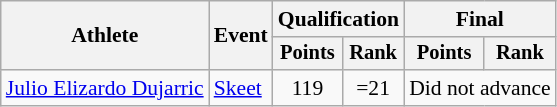<table class="wikitable" style="font-size:90%">
<tr>
<th rowspan="2">Athlete</th>
<th rowspan="2">Event</th>
<th colspan=2>Qualification</th>
<th colspan=2>Final</th>
</tr>
<tr style="font-size:95%">
<th>Points</th>
<th>Rank</th>
<th>Points</th>
<th>Rank</th>
</tr>
<tr align=center>
<td align=left><a href='#'>Julio Elizardo Dujarric</a></td>
<td align=left><a href='#'>Skeet</a></td>
<td>119</td>
<td>=21</td>
<td colspan=2>Did not advance</td>
</tr>
</table>
